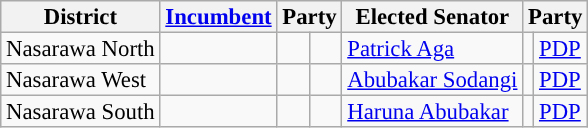<table class="sortable wikitable" style="font-size:95%;line-height:14px;">
<tr>
<th class="unsortable">District</th>
<th class="unsortable"><a href='#'>Incumbent</a></th>
<th colspan="2">Party</th>
<th class="unsortable">Elected Senator</th>
<th colspan="2">Party</th>
</tr>
<tr>
<td>Nasarawa North</td>
<td></td>
<td></td>
<td></td>
<td><a href='#'>Patrick Aga</a></td>
<td style="background:"></td>
<td><a href='#'>PDP</a></td>
</tr>
<tr>
<td>Nasarawa West</td>
<td></td>
<td></td>
<td></td>
<td><a href='#'>Abubakar Sodangi</a></td>
<td style="background:"></td>
<td><a href='#'>PDP</a></td>
</tr>
<tr>
<td>Nasarawa South</td>
<td></td>
<td></td>
<td></td>
<td><a href='#'>Haruna Abubakar</a></td>
<td style="background:"></td>
<td><a href='#'>PDP</a></td>
</tr>
</table>
